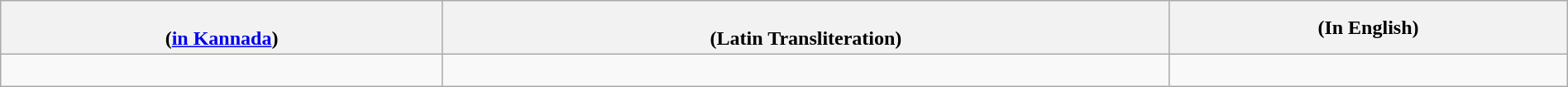<table class="wikitable" style="width:100%;">
<tr>
<th><br> (<a href='#'>in Kannada</a>)</th>
<th><br> (Latin Transliteration)</th>
<th> (In English)</th>
</tr>
<tr valign="top">
<td><br></td>
<td><br></td>
<td><br></td>
</tr>
</table>
